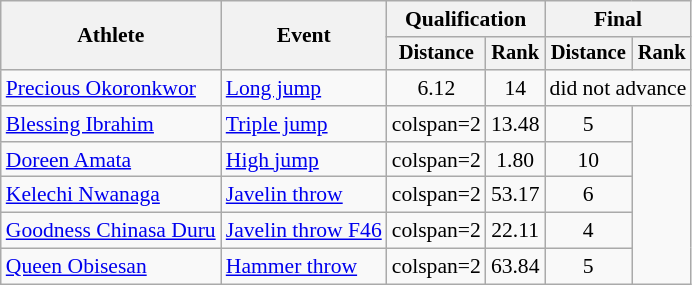<table class="wikitable" style="font-size:90%">
<tr>
<th rowspan=2>Athlete</th>
<th rowspan=2>Event</th>
<th colspan=2>Qualification</th>
<th colspan=2>Final</th>
</tr>
<tr style="font-size:95%">
<th>Distance</th>
<th>Rank</th>
<th>Distance</th>
<th>Rank</th>
</tr>
<tr align=center>
<td align=left><a href='#'>Precious Okoronkwor</a></td>
<td style="text-align:left;"><a href='#'>Long jump</a></td>
<td>6.12</td>
<td>14</td>
<td colspan=2>did not advance</td>
</tr>
<tr align=center>
<td align=left><a href='#'>Blessing Ibrahim</a></td>
<td style="text-align:left;"><a href='#'>Triple jump</a></td>
<td>colspan=2</td>
<td>13.48</td>
<td>5</td>
</tr>
<tr align=center>
<td align=left><a href='#'>Doreen Amata</a></td>
<td style="text-align:left;"><a href='#'>High jump</a></td>
<td>colspan=2</td>
<td>1.80</td>
<td>10</td>
</tr>
<tr align=center>
<td align=left><a href='#'>Kelechi Nwanaga</a></td>
<td style="text-align:left;"><a href='#'>Javelin throw</a></td>
<td>colspan=2</td>
<td>53.17</td>
<td>6</td>
</tr>
<tr align=center>
<td align=left><a href='#'>Goodness Chinasa Duru</a></td>
<td style="text-align:left;"><a href='#'>Javelin throw F46</a></td>
<td>colspan=2</td>
<td>22.11</td>
<td>4</td>
</tr>
<tr align=center>
<td align=left><a href='#'>Queen Obisesan</a></td>
<td style="text-align:left;"><a href='#'>Hammer throw</a></td>
<td>colspan=2</td>
<td>63.84</td>
<td>5</td>
</tr>
</table>
